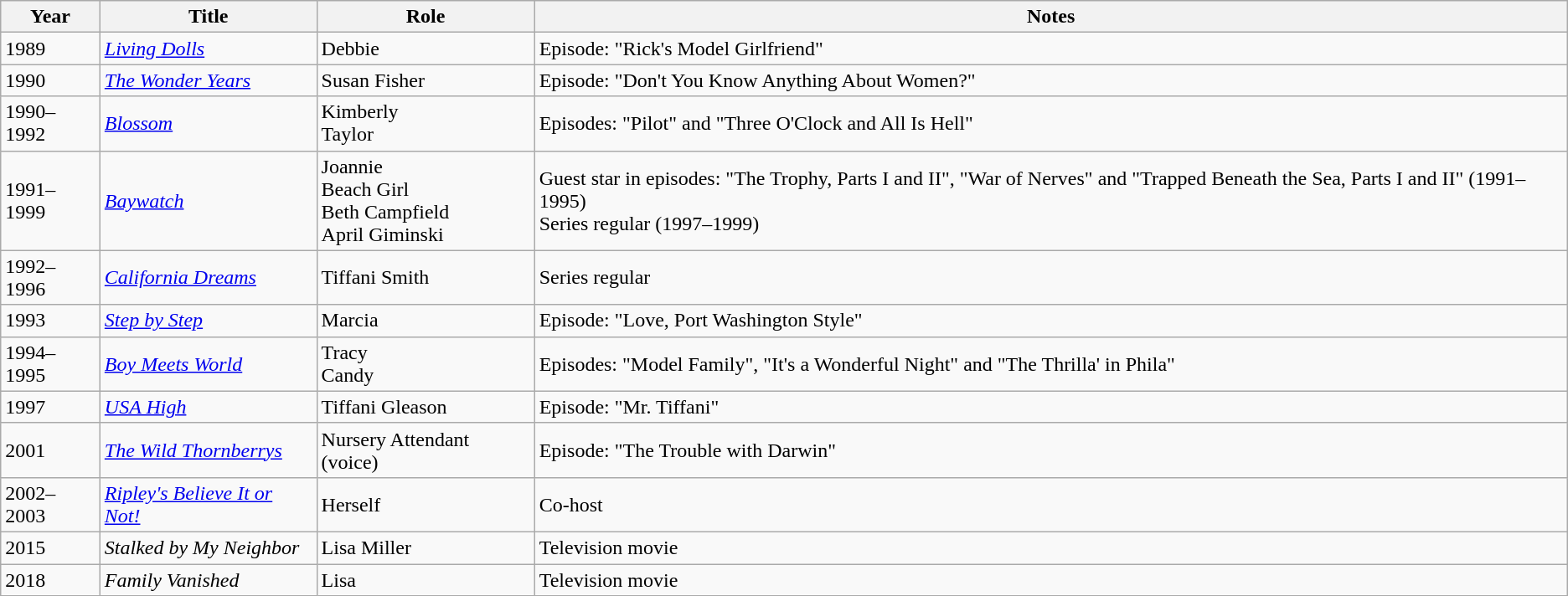<table class="wikitable sortable">
<tr>
<th>Year</th>
<th>Title</th>
<th>Role</th>
<th class="unsortable">Notes</th>
</tr>
<tr>
<td>1989</td>
<td><em><a href='#'>Living Dolls</a></em></td>
<td>Debbie</td>
<td>Episode: "Rick's Model Girlfriend"</td>
</tr>
<tr>
<td>1990</td>
<td><em><a href='#'>The Wonder Years</a></em></td>
<td>Susan Fisher</td>
<td>Episode: "Don't You Know Anything About Women?"</td>
</tr>
<tr>
<td>1990–1992</td>
<td><em><a href='#'>Blossom</a></em></td>
<td>Kimberly<br>Taylor</td>
<td>Episodes: "Pilot" and "Three O'Clock and All Is Hell"</td>
</tr>
<tr>
<td>1991–1999</td>
<td><em><a href='#'>Baywatch</a></em></td>
<td>Joannie<br>Beach Girl<br>Beth Campfield<br>April Giminski</td>
<td>Guest star in episodes: "The Trophy, Parts I and II", "War of Nerves" and "Trapped Beneath the Sea, Parts I and II" (1991–1995)<br>Series regular (1997–1999)</td>
</tr>
<tr>
<td>1992–1996</td>
<td><em><a href='#'>California Dreams</a></em></td>
<td>Tiffani Smith</td>
<td>Series regular</td>
</tr>
<tr>
<td>1993</td>
<td><em><a href='#'>Step by Step</a></em></td>
<td>Marcia</td>
<td>Episode: "Love, Port Washington Style"</td>
</tr>
<tr>
<td>1994–1995</td>
<td><em><a href='#'>Boy Meets World</a></em></td>
<td>Tracy<br>Candy</td>
<td>Episodes: "Model Family", "It's a Wonderful Night" and "The Thrilla' in Phila"</td>
</tr>
<tr>
<td>1997</td>
<td><em><a href='#'>USA High</a></em></td>
<td>Tiffani Gleason</td>
<td>Episode: "Mr. Tiffani"</td>
</tr>
<tr>
<td>2001</td>
<td><em><a href='#'>The Wild Thornberrys</a></em></td>
<td>Nursery Attendant (voice)</td>
<td>Episode: "The Trouble with Darwin"</td>
</tr>
<tr>
<td>2002–2003</td>
<td><em><a href='#'>Ripley's Believe It or Not!</a></em></td>
<td>Herself</td>
<td>Co-host</td>
</tr>
<tr>
<td>2015</td>
<td><em>Stalked by My Neighbor</em></td>
<td>Lisa Miller</td>
<td>Television movie</td>
</tr>
<tr>
<td>2018</td>
<td><em>Family Vanished</em></td>
<td>Lisa</td>
<td>Television movie</td>
</tr>
</table>
